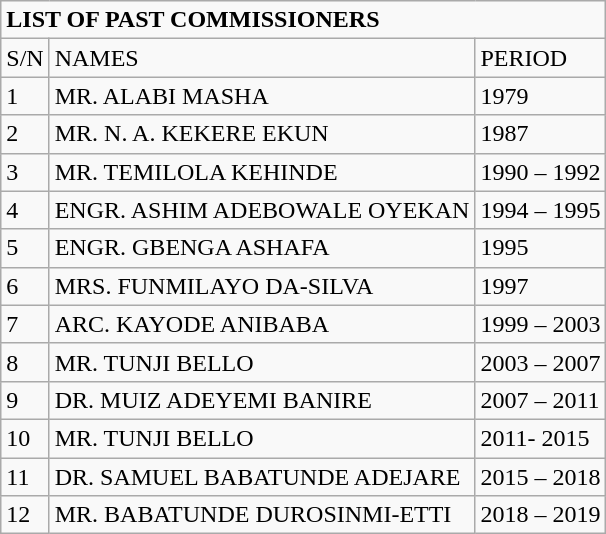<table class="wikitable">
<tr>
<td colspan="3"><strong>LIST OF PAST COMMISSIONERS</strong></td>
</tr>
<tr>
<td>S/N</td>
<td>NAMES</td>
<td>PERIOD</td>
</tr>
<tr>
<td>1</td>
<td>MR. ALABI MASHA</td>
<td>1979</td>
</tr>
<tr>
<td>2</td>
<td>MR. N. A. KEKERE EKUN</td>
<td>1987</td>
</tr>
<tr>
<td>3</td>
<td>MR. TEMILOLA KEHINDE</td>
<td>1990 – 1992</td>
</tr>
<tr>
<td>4</td>
<td>ENGR. ASHIM ADEBOWALE OYEKAN</td>
<td>1994 – 1995</td>
</tr>
<tr>
<td>5</td>
<td>ENGR. GBENGA  ASHAFA</td>
<td>1995</td>
</tr>
<tr>
<td>6</td>
<td>MRS. FUNMILAYO DA-SILVA</td>
<td>1997</td>
</tr>
<tr>
<td>7</td>
<td>ARC. KAYODE ANIBABA</td>
<td>1999 – 2003</td>
</tr>
<tr>
<td>8</td>
<td>MR. TUNJI BELLO</td>
<td>2003 – 2007</td>
</tr>
<tr>
<td>9</td>
<td>DR. MUIZ ADEYEMI BANIRE</td>
<td>2007 – 2011</td>
</tr>
<tr>
<td>10</td>
<td>MR. TUNJI BELLO</td>
<td>2011- 2015</td>
</tr>
<tr>
<td>11</td>
<td>DR. SAMUEL BABATUNDE ADEJARE</td>
<td>2015 – 2018</td>
</tr>
<tr>
<td>12</td>
<td>MR. BABATUNDE DUROSINMI-ETTI</td>
<td>2018 – 2019</td>
</tr>
</table>
